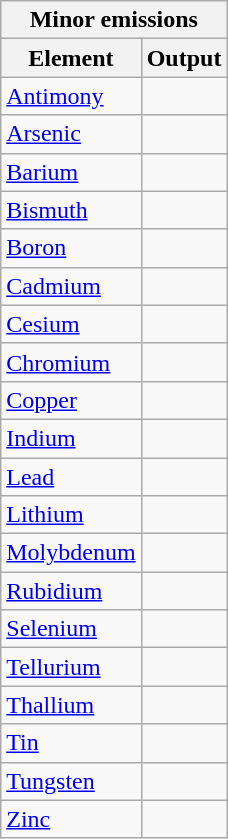<table class="wikitable floatright">
<tr>
<th colspan="2">Minor emissions</th>
</tr>
<tr>
<th>Element</th>
<th>Output</th>
</tr>
<tr>
<td><a href='#'>Antimony</a></td>
<td></td>
</tr>
<tr>
<td><a href='#'>Arsenic</a></td>
<td></td>
</tr>
<tr>
<td><a href='#'>Barium</a></td>
<td></td>
</tr>
<tr>
<td><a href='#'>Bismuth</a></td>
<td></td>
</tr>
<tr>
<td><a href='#'>Boron</a></td>
<td></td>
</tr>
<tr>
<td><a href='#'>Cadmium</a></td>
<td></td>
</tr>
<tr>
<td><a href='#'>Cesium</a></td>
<td></td>
</tr>
<tr>
<td><a href='#'>Chromium</a></td>
<td></td>
</tr>
<tr>
<td><a href='#'>Copper</a></td>
<td></td>
</tr>
<tr>
<td><a href='#'>Indium</a></td>
<td></td>
</tr>
<tr>
<td><a href='#'>Lead</a></td>
<td></td>
</tr>
<tr>
<td><a href='#'>Lithium</a></td>
<td></td>
</tr>
<tr>
<td><a href='#'>Molybdenum</a></td>
<td></td>
</tr>
<tr>
<td><a href='#'>Rubidium</a></td>
<td></td>
</tr>
<tr>
<td><a href='#'>Selenium</a></td>
<td></td>
</tr>
<tr>
<td><a href='#'>Tellurium</a></td>
<td></td>
</tr>
<tr>
<td><a href='#'>Thallium</a></td>
<td></td>
</tr>
<tr>
<td><a href='#'>Tin</a></td>
<td></td>
</tr>
<tr>
<td><a href='#'>Tungsten</a></td>
<td></td>
</tr>
<tr>
<td><a href='#'>Zinc</a></td>
<td></td>
</tr>
</table>
